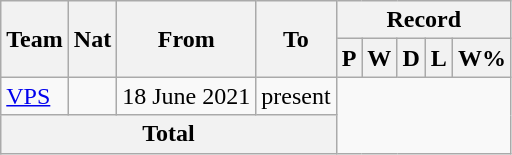<table class="wikitable" style="text-align:center">
<tr>
<th rowspan="2">Team</th>
<th rowspan="2">Nat</th>
<th rowspan="2">From</th>
<th rowspan="2">To</th>
<th colspan="8">Record</th>
</tr>
<tr>
<th>P</th>
<th>W</th>
<th>D</th>
<th>L</th>
<th>W%</th>
</tr>
<tr>
<td align=left><a href='#'>VPS</a></td>
<td></td>
<td align=left>18 June 2021</td>
<td align=left>present<br></td>
</tr>
<tr>
<th colspan="4">Total<br></th>
</tr>
</table>
